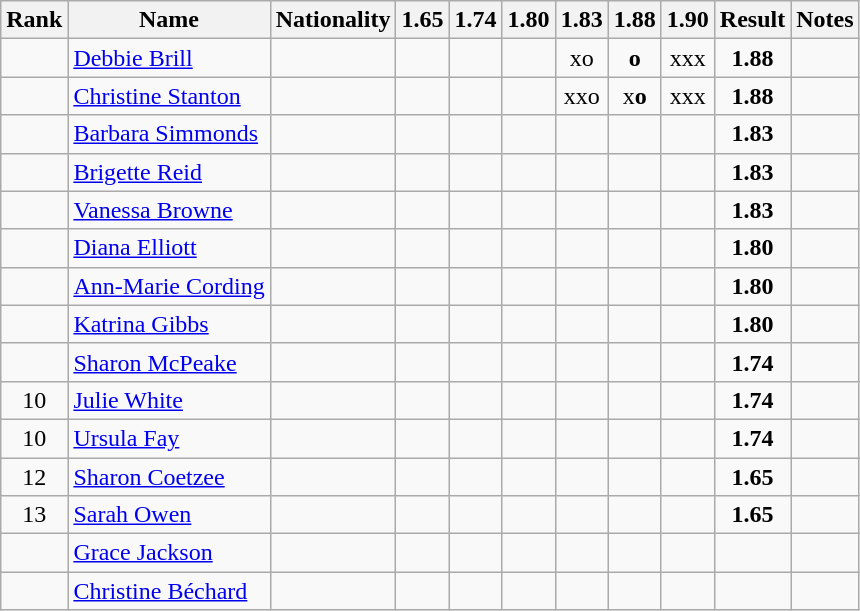<table class="wikitable sortable" style=" text-align:center">
<tr>
<th>Rank</th>
<th>Name</th>
<th>Nationality</th>
<th>1.65</th>
<th>1.74</th>
<th>1.80</th>
<th>1.83</th>
<th>1.88</th>
<th>1.90</th>
<th>Result</th>
<th>Notes</th>
</tr>
<tr>
<td></td>
<td align=left><a href='#'>Debbie Brill</a></td>
<td align=left></td>
<td></td>
<td></td>
<td></td>
<td>xo</td>
<td><strong>o</strong></td>
<td>xxx</td>
<td><strong>1.88</strong></td>
<td></td>
</tr>
<tr>
<td></td>
<td align=left><a href='#'>Christine Stanton</a></td>
<td align=left></td>
<td></td>
<td></td>
<td></td>
<td>xxo</td>
<td>x<strong>o</strong></td>
<td>xxx</td>
<td><strong>1.88</strong></td>
<td></td>
</tr>
<tr>
<td></td>
<td align=left><a href='#'>Barbara Simmonds</a></td>
<td align=left></td>
<td></td>
<td></td>
<td></td>
<td></td>
<td></td>
<td></td>
<td><strong>1.83</strong></td>
<td></td>
</tr>
<tr>
<td></td>
<td align=left><a href='#'>Brigette Reid</a></td>
<td align=left></td>
<td></td>
<td></td>
<td></td>
<td></td>
<td></td>
<td></td>
<td><strong>1.83</strong></td>
<td></td>
</tr>
<tr>
<td></td>
<td align=left><a href='#'>Vanessa Browne</a></td>
<td align=left></td>
<td></td>
<td></td>
<td></td>
<td></td>
<td></td>
<td></td>
<td><strong>1.83</strong></td>
<td></td>
</tr>
<tr>
<td></td>
<td align=left><a href='#'>Diana Elliott</a></td>
<td align=left></td>
<td></td>
<td></td>
<td></td>
<td></td>
<td></td>
<td></td>
<td><strong>1.80</strong></td>
<td></td>
</tr>
<tr>
<td></td>
<td align=left><a href='#'>Ann-Marie Cording</a></td>
<td align=left></td>
<td></td>
<td></td>
<td></td>
<td></td>
<td></td>
<td></td>
<td><strong>1.80</strong></td>
<td></td>
</tr>
<tr>
<td></td>
<td align=left><a href='#'>Katrina Gibbs</a></td>
<td align=left></td>
<td></td>
<td></td>
<td></td>
<td></td>
<td></td>
<td></td>
<td><strong>1.80</strong></td>
<td></td>
</tr>
<tr>
<td></td>
<td align=left><a href='#'>Sharon McPeake</a></td>
<td align=left></td>
<td></td>
<td></td>
<td></td>
<td></td>
<td></td>
<td></td>
<td><strong>1.74</strong></td>
<td></td>
</tr>
<tr>
<td>10</td>
<td align=left><a href='#'>Julie White</a></td>
<td align=left></td>
<td></td>
<td></td>
<td></td>
<td></td>
<td></td>
<td></td>
<td><strong>1.74</strong></td>
<td></td>
</tr>
<tr>
<td>10</td>
<td align=left><a href='#'>Ursula Fay</a></td>
<td align=left></td>
<td></td>
<td></td>
<td></td>
<td></td>
<td></td>
<td></td>
<td><strong>1.74</strong></td>
<td></td>
</tr>
<tr>
<td>12</td>
<td align=left><a href='#'>Sharon Coetzee</a></td>
<td align=left></td>
<td></td>
<td></td>
<td></td>
<td></td>
<td></td>
<td></td>
<td><strong>1.65</strong></td>
<td></td>
</tr>
<tr>
<td>13</td>
<td align=left><a href='#'>Sarah Owen</a></td>
<td align=left></td>
<td></td>
<td></td>
<td></td>
<td></td>
<td></td>
<td></td>
<td><strong>1.65</strong></td>
<td></td>
</tr>
<tr>
<td></td>
<td align=left><a href='#'>Grace Jackson</a></td>
<td align=left></td>
<td></td>
<td></td>
<td></td>
<td></td>
<td></td>
<td></td>
<td><strong></strong></td>
<td></td>
</tr>
<tr>
<td></td>
<td align=left><a href='#'>Christine Béchard</a></td>
<td align=left></td>
<td></td>
<td></td>
<td></td>
<td></td>
<td></td>
<td></td>
<td><strong></strong></td>
<td></td>
</tr>
</table>
